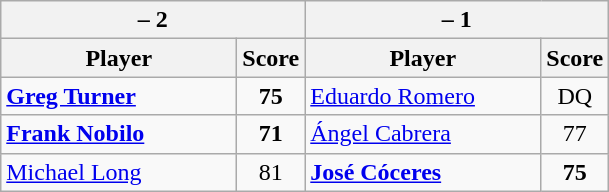<table class=wikitable>
<tr>
<th colspan=2> – 2</th>
<th colspan=2> – 1</th>
</tr>
<tr>
<th width=150>Player</th>
<th>Score</th>
<th width=150>Player</th>
<th>Score</th>
</tr>
<tr>
<td><strong><a href='#'>Greg Turner</a></strong></td>
<td align=center><strong>75</strong></td>
<td><a href='#'>Eduardo Romero</a></td>
<td align=center>DQ</td>
</tr>
<tr>
<td><strong><a href='#'>Frank Nobilo</a></strong></td>
<td align=center><strong>71</strong></td>
<td><a href='#'>Ángel Cabrera</a></td>
<td align=center>77</td>
</tr>
<tr>
<td><a href='#'>Michael Long</a></td>
<td align=center>81</td>
<td><strong><a href='#'>José Cóceres</a></strong></td>
<td align=center><strong>75</strong></td>
</tr>
</table>
